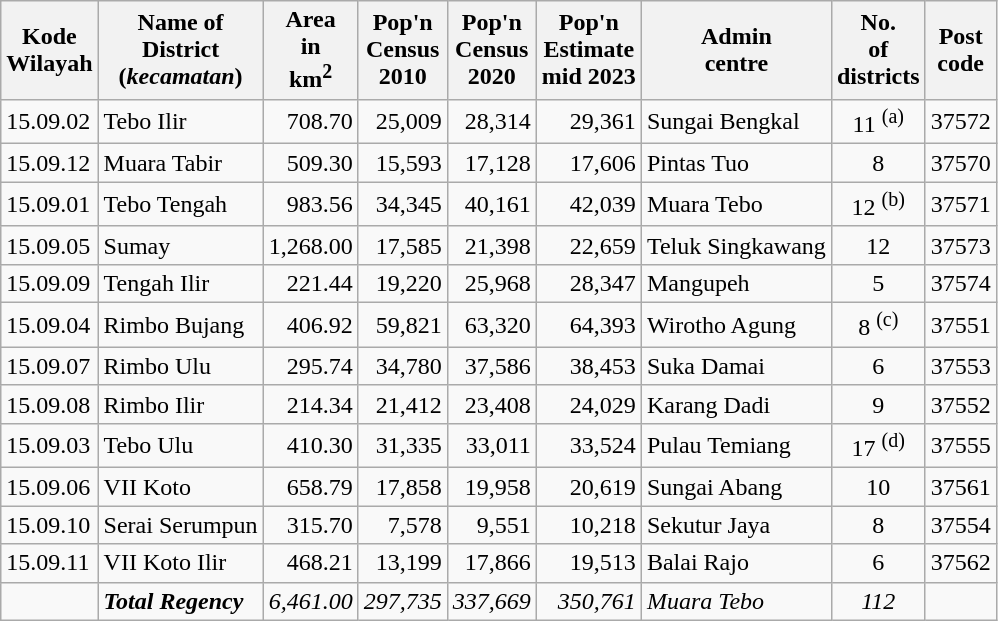<table class="sortable wikitable">
<tr>
<th>Kode <br>Wilayah</th>
<th>Name of<br>District<br>(<em>kecamatan</em>)</th>
<th>Area<br> in <br> km<sup>2</sup></th>
<th>Pop'n<br>Census<br>2010</th>
<th>Pop'n<br>Census<br>2020</th>
<th>Pop'n<br>Estimate<br>mid 2023</th>
<th>Admin <br> centre</th>
<th>No.<br> of <br>districts</th>
<th>Post<br>code</th>
</tr>
<tr>
<td>15.09.02</td>
<td>Tebo Ilir</td>
<td align="right">708.70</td>
<td align="right">25,009</td>
<td align="right">28,314</td>
<td align="right">29,361</td>
<td>Sungai Bengkal</td>
<td align="center">11 <sup>(a)</sup></td>
<td>37572</td>
</tr>
<tr>
<td>15.09.12</td>
<td>Muara Tabir</td>
<td align="right">509.30</td>
<td align="right">15,593</td>
<td align="right">17,128</td>
<td align="right">17,606</td>
<td>Pintas Tuo</td>
<td align="center">8</td>
<td>37570</td>
</tr>
<tr>
<td>15.09.01</td>
<td>Tebo Tengah</td>
<td align="right">983.56</td>
<td align="right">34,345</td>
<td align="right">40,161</td>
<td align="right">42,039</td>
<td>Muara Tebo</td>
<td align="center">12 <sup>(b)</sup></td>
<td>37571</td>
</tr>
<tr>
<td>15.09.05</td>
<td>Sumay</td>
<td align="right">1,268.00</td>
<td align="right">17,585</td>
<td align="right">21,398</td>
<td align="right">22,659</td>
<td>Teluk Singkawang</td>
<td align="center">12</td>
<td>37573</td>
</tr>
<tr>
<td>15.09.09</td>
<td>Tengah Ilir</td>
<td align="right">221.44</td>
<td align="right">19,220</td>
<td align="right">25,968</td>
<td align="right">28,347</td>
<td>Mangupeh</td>
<td align="center">5</td>
<td>37574</td>
</tr>
<tr>
<td>15.09.04</td>
<td>Rimbo Bujang</td>
<td align="right">406.92</td>
<td align="right">59,821</td>
<td align="right">63,320</td>
<td align="right">64,393</td>
<td>Wirotho Agung</td>
<td align="center">8 <sup>(c)</sup></td>
<td>37551</td>
</tr>
<tr>
<td>15.09.07</td>
<td>Rimbo Ulu</td>
<td align="right">295.74</td>
<td align="right">34,780</td>
<td align="right">37,586</td>
<td align="right">38,453</td>
<td>Suka Damai</td>
<td align="center">6</td>
<td>37553</td>
</tr>
<tr>
<td>15.09.08</td>
<td>Rimbo Ilir</td>
<td align="right">214.34</td>
<td align="right">21,412</td>
<td align="right">23,408</td>
<td align="right">24,029</td>
<td>Karang Dadi</td>
<td align="center">9</td>
<td>37552</td>
</tr>
<tr>
<td>15.09.03</td>
<td>Tebo Ulu</td>
<td align="right">410.30</td>
<td align="right">31,335</td>
<td align="right">33,011</td>
<td align="right">33,524</td>
<td>Pulau Temiang</td>
<td align="center">17 <sup>(d)</sup></td>
<td>37555</td>
</tr>
<tr>
<td>15.09.06</td>
<td>VII Koto</td>
<td align="right">658.79</td>
<td align="right">17,858</td>
<td align="right">19,958</td>
<td align="right">20,619</td>
<td>Sungai Abang</td>
<td align="center">10</td>
<td>37561</td>
</tr>
<tr>
<td>15.09.10</td>
<td>Serai Serumpun</td>
<td align="right">315.70</td>
<td align="right">7,578</td>
<td align="right">9,551</td>
<td align="right">10,218</td>
<td>Sekutur Jaya</td>
<td align="center">8</td>
<td>37554</td>
</tr>
<tr>
<td>15.09.11</td>
<td>VII Koto Ilir</td>
<td align="right">468.21</td>
<td align="right">13,199</td>
<td align="right">17,866</td>
<td align="right">19,513</td>
<td>Balai Rajo</td>
<td align="center">6</td>
<td>37562</td>
</tr>
<tr>
<td></td>
<td><strong><em>Total Regency</em></strong></td>
<td align="right"><em>6,461.00</em></td>
<td align="right"><em>297,735</em></td>
<td align="right"><em>337,669</em></td>
<td align="right"><em>350,761</em></td>
<td><em>Muara Tebo</em></td>
<td align="center"><em>112</em></td>
</tr>
</table>
